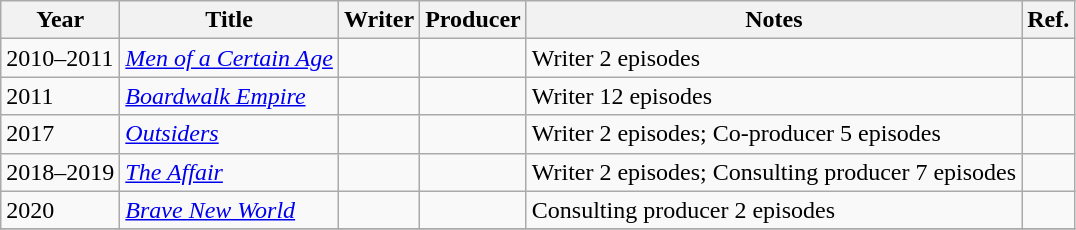<table class="wikitable">
<tr>
<th>Year</th>
<th>Title</th>
<th>Writer</th>
<th>Producer</th>
<th>Notes</th>
<th class="unsortable">Ref.</th>
</tr>
<tr>
<td>2010–2011</td>
<td><em><a href='#'>Men of a Certain Age</a></em></td>
<td></td>
<td></td>
<td>Writer 2 episodes</td>
<td></td>
</tr>
<tr>
<td>2011</td>
<td><em><a href='#'>Boardwalk Empire</a></em></td>
<td></td>
<td></td>
<td>Writer 12 episodes</td>
<td></td>
</tr>
<tr>
<td>2017</td>
<td><em><a href='#'>Outsiders</a></em></td>
<td></td>
<td></td>
<td>Writer 2 episodes; Co-producer 5 episodes</td>
<td></td>
</tr>
<tr>
<td>2018–2019</td>
<td><em><a href='#'>The Affair</a></em></td>
<td></td>
<td></td>
<td>Writer 2 episodes; Consulting producer 7 episodes</td>
<td></td>
</tr>
<tr>
<td>2020</td>
<td><em><a href='#'>Brave New World</a></em></td>
<td></td>
<td></td>
<td>Consulting producer 2 episodes</td>
<td></td>
</tr>
<tr>
</tr>
</table>
